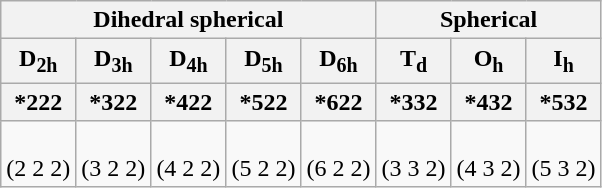<table class="wikitable">
<tr>
<th colspan=5>Dihedral spherical</th>
<th colspan=3>Spherical</th>
</tr>
<tr>
<th>D<sub>2h</sub></th>
<th>D<sub>3h</sub></th>
<th>D<sub>4h</sub></th>
<th>D<sub>5h</sub></th>
<th>D<sub>6h</sub></th>
<th>T<sub>d</sub></th>
<th>O<sub>h</sub></th>
<th>I<sub>h</sub></th>
</tr>
<tr>
<th>*222</th>
<th>*322</th>
<th>*422</th>
<th>*522</th>
<th>*622</th>
<th>*332</th>
<th>*432</th>
<th>*532</th>
</tr>
<tr align=center>
<td><br>(2 2 2)</td>
<td><br>(3 2 2)</td>
<td><br>(4 2 2)</td>
<td><br>(5 2 2)</td>
<td><br>(6 2 2)</td>
<td><br>(3 3 2)</td>
<td><br>(4 3 2)</td>
<td><br>(5 3 2)</td>
</tr>
</table>
